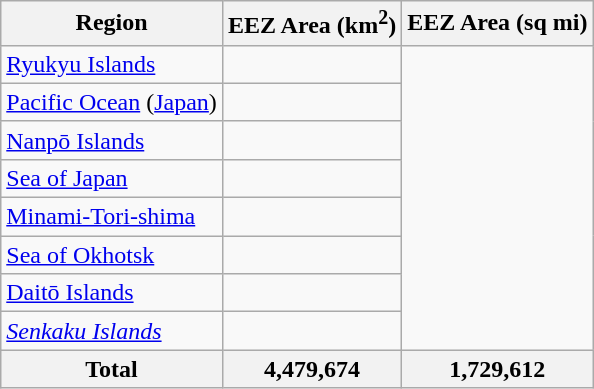<table class="wikitable">
<tr>
<th>Region</th>
<th>EEZ Area (km<sup>2</sup>)</th>
<th>EEZ Area (sq mi)</th>
</tr>
<tr>
<td><a href='#'>Ryukyu Islands</a></td>
<td></td>
</tr>
<tr>
<td><a href='#'>Pacific Ocean</a> (<a href='#'>Japan</a>)</td>
<td></td>
</tr>
<tr>
<td><a href='#'>Nanpō Islands</a></td>
<td></td>
</tr>
<tr>
<td><a href='#'>Sea of Japan</a></td>
<td></td>
</tr>
<tr>
<td><a href='#'>Minami-Tori-shima</a></td>
<td></td>
</tr>
<tr>
<td><a href='#'>Sea of Okhotsk</a></td>
<td></td>
</tr>
<tr>
<td><a href='#'>Daitō Islands</a></td>
<td></td>
</tr>
<tr>
<td><em><a href='#'>Senkaku Islands</a></em></td>
<td></td>
</tr>
<tr>
<th>Total</th>
<th>4,479,674</th>
<th>1,729,612</th>
</tr>
</table>
